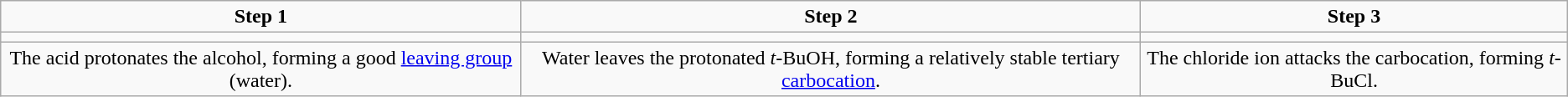<table class="wikitable" style="text-align:center;">
<tr>
<td><strong>Step 1</strong></td>
<td><strong>Step 2</strong></td>
<td><strong>Step 3</strong></td>
</tr>
<tr>
<td></td>
<td></td>
<td></td>
</tr>
<tr>
<td>The acid protonates the alcohol, forming a good <a href='#'>leaving group</a> (water).</td>
<td>Water leaves the protonated <em>t</em>-BuOH, forming a relatively stable tertiary <a href='#'>carbocation</a>.</td>
<td>The chloride ion attacks the carbocation, forming <em>t</em>-BuCl.</td>
</tr>
</table>
